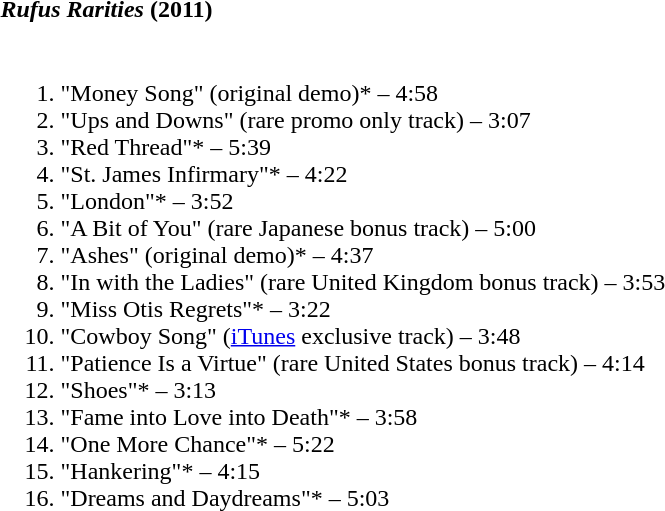<table class="collapsible collapsed" border="0" style="margin-right:20.45em">
<tr>
<th style="width:100%; text-align:left;"><em>Rufus Rarities</em> (2011)</th>
<th></th>
</tr>
<tr>
<td colspan="2"><br><ol><li>"Money Song" (original demo)* – 4:58</li><li>"Ups and Downs" (rare promo only track) – 3:07</li><li>"Red Thread"* – 5:39</li><li>"St. James Infirmary"* – 4:22</li><li>"London"* – 3:52</li><li>"A Bit of You" (rare Japanese bonus track) – 5:00</li><li>"Ashes" (original demo)* – 4:37</li><li>"In with the Ladies" (rare United Kingdom bonus track) – 3:53</li><li>"Miss Otis Regrets"* – 3:22</li><li>"Cowboy Song" (<a href='#'>iTunes</a> exclusive track) – 3:48</li><li>"Patience Is a Virtue" (rare United States bonus track) – 4:14</li><li>"Shoes"* – 3:13</li><li>"Fame into Love into Death"* – 3:58</li><li>"One More Chance"* – 5:22</li><li>"Hankering"* – 4:15</li><li>"Dreams and Daydreams"* – 5:03</li></ol></td>
</tr>
</table>
